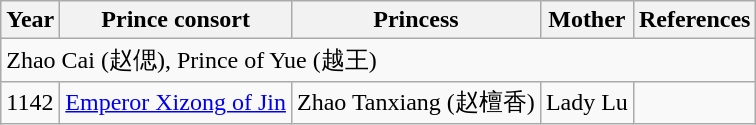<table class="wikitable">
<tr>
<th>Year</th>
<th>Prince consort</th>
<th>Princess</th>
<th>Mother</th>
<th>References</th>
</tr>
<tr>
<td colspan="5">Zhao Cai (赵偲), Prince of Yue (越王)</td>
</tr>
<tr>
<td>1142</td>
<td><a href='#'>Emperor Xizong of Jin</a></td>
<td>Zhao Tanxiang (赵檀香)</td>
<td>Lady Lu</td>
<td></td>
</tr>
</table>
